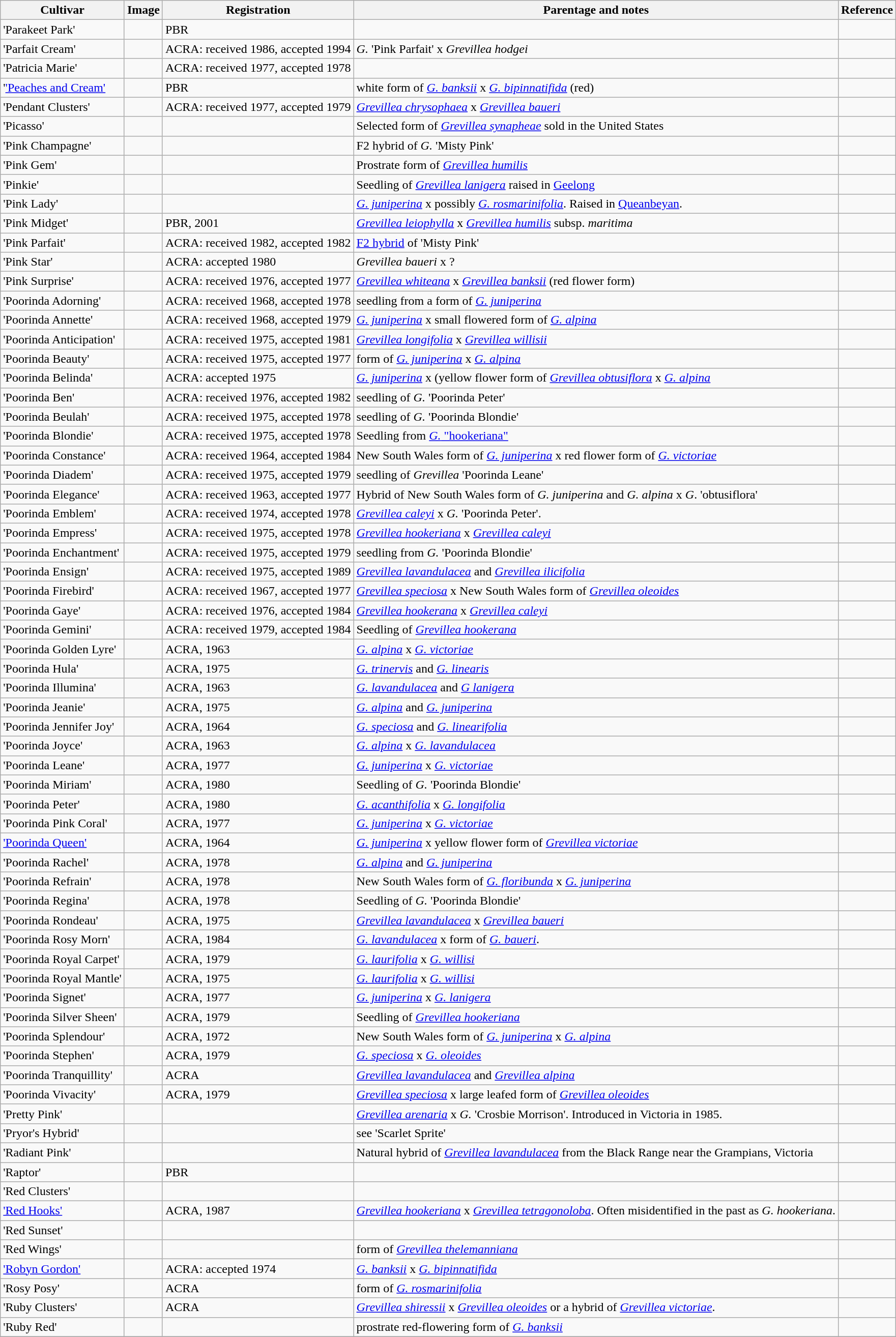<table class="wikitable">
<tr>
<th>Cultivar</th>
<th>Image</th>
<th>Registration</th>
<th>Parentage and notes</th>
<th>Reference</th>
</tr>
<tr>
<td>'Parakeet Park'</td>
<td></td>
<td>PBR</td>
<td></td>
<td></td>
</tr>
<tr>
<td>'Parfait Cream'</td>
<td></td>
<td>ACRA: received 1986, accepted 1994</td>
<td><em>G.</em> 'Pink Parfait' x <em>Grevillea hodgei</em></td>
<td> </td>
</tr>
<tr>
<td>'Patricia Marie'</td>
<td></td>
<td>ACRA: received 1977, accepted 1978</td>
<td></td>
<td></td>
</tr>
<tr>
<td>'<a href='#'>'Peaches and Cream'</a></td>
<td></td>
<td>PBR</td>
<td>white form of <em><a href='#'>G. banksii</a></em> x <em><a href='#'>G. bipinnatifida</a></em> (red)</td>
<td></td>
</tr>
<tr>
<td>'Pendant Clusters'</td>
<td></td>
<td>ACRA: received 1977, accepted 1979</td>
<td><em><a href='#'>Grevillea chrysophaea</a></em> x <em><a href='#'>Grevillea baueri</a></em></td>
<td> </td>
</tr>
<tr>
<td>'Picasso'</td>
<td></td>
<td></td>
<td>Selected form of <em><a href='#'>Grevillea synapheae</a></em> sold in the United States</td>
<td></td>
</tr>
<tr>
<td>'Pink Champagne'</td>
<td></td>
<td></td>
<td>F2 hybrid of <em>G.</em> 'Misty Pink'</td>
<td></td>
</tr>
<tr>
<td>'Pink Gem'</td>
<td></td>
<td></td>
<td>Prostrate form of <em><a href='#'>Grevillea humilis</a></em></td>
<td></td>
</tr>
<tr>
<td>'Pinkie'</td>
<td></td>
<td></td>
<td>Seedling of <em><a href='#'>Grevillea lanigera</a></em> raised in <a href='#'>Geelong</a></td>
<td></td>
</tr>
<tr>
<td>'Pink Lady'</td>
<td></td>
<td></td>
<td><em><a href='#'>G. juniperina</a></em> x possibly <em><a href='#'>G. rosmarinifolia</a></em>. Raised in <a href='#'>Queanbeyan</a>.</td>
<td> </td>
</tr>
<tr>
<td>'Pink Midget'</td>
<td></td>
<td>PBR, 2001</td>
<td><em><a href='#'>Grevillea leiophylla</a></em> x <em><a href='#'>Grevillea humilis</a></em> subsp. <em>maritima</em></td>
<td></td>
</tr>
<tr>
<td>'Pink Parfait'</td>
<td></td>
<td>ACRA: received 1982, accepted 1982</td>
<td><a href='#'>F2 hybrid</a> of 'Misty Pink'</td>
<td></td>
</tr>
<tr>
<td>'Pink Star'</td>
<td></td>
<td>ACRA: accepted 1980</td>
<td><em>Grevillea baueri</em> x ?</td>
<td> </td>
</tr>
<tr>
<td>'Pink Surprise'</td>
<td></td>
<td>ACRA: received 1976, accepted 1977</td>
<td><em><a href='#'>Grevillea whiteana</a></em> x <em><a href='#'>Grevillea banksii</a></em> (red flower form)</td>
<td> </td>
</tr>
<tr>
<td>'Poorinda Adorning'</td>
<td></td>
<td>ACRA: received 1968, accepted 1978</td>
<td>seedling from a form of <em><a href='#'>G. juniperina</a></em></td>
<td> </td>
</tr>
<tr>
<td>'Poorinda Annette'</td>
<td></td>
<td>ACRA: received 1968, accepted 1979</td>
<td><em><a href='#'>G. juniperina</a></em> x small flowered form of <em><a href='#'>G. alpina</a></em></td>
<td></td>
</tr>
<tr>
<td>'Poorinda Anticipation'</td>
<td></td>
<td>ACRA: received 1975, accepted 1981</td>
<td><em><a href='#'>Grevillea longifolia</a></em> x <em><a href='#'>Grevillea willisii</a></em></td>
<td></td>
</tr>
<tr>
<td>'Poorinda Beauty'</td>
<td></td>
<td>ACRA: received 1975, accepted 1977</td>
<td>form of <em><a href='#'>G. juniperina</a></em> x <em><a href='#'>G. alpina</a></em></td>
<td></td>
</tr>
<tr>
<td>'Poorinda Belinda'</td>
<td></td>
<td>ACRA: accepted 1975</td>
<td><em><a href='#'>G. juniperina</a></em> x (yellow flower form of <em><a href='#'>Grevillea obtusiflora</a></em> x <em><a href='#'>G. alpina</a></em></td>
<td><br></td>
</tr>
<tr>
<td>'Poorinda Ben'</td>
<td></td>
<td>ACRA: received 1976, accepted 1982</td>
<td>seedling of <em>G.</em> 'Poorinda Peter'</td>
<td> </td>
</tr>
<tr>
<td>'Poorinda Beulah'</td>
<td></td>
<td>ACRA: received 1975, accepted 1978</td>
<td>seedling of <em>G.</em> 'Poorinda Blondie'</td>
<td></td>
</tr>
<tr>
<td>'Poorinda Blondie'</td>
<td></td>
<td>ACRA: received 1975, accepted 1978</td>
<td>Seedling from <a href='#'><em>G.</em> "hookeriana"</a></td>
<td></td>
</tr>
<tr>
<td>'Poorinda Constance'</td>
<td></td>
<td>ACRA: received 1964, accepted 1984</td>
<td>New South Wales form of <em><a href='#'>G. juniperina</a></em> x red flower form of <em><a href='#'>G. victoriae</a></em></td>
<td></td>
</tr>
<tr>
<td>'Poorinda Diadem'</td>
<td></td>
<td>ACRA: received 1975, accepted 1979</td>
<td>seedling of <em>Grevillea</em> 'Poorinda Leane'</td>
<td> </td>
</tr>
<tr>
<td>'Poorinda Elegance'</td>
<td></td>
<td>ACRA: received 1963, accepted 1977</td>
<td>Hybrid of New South Wales form of <em>G. juniperina</em> and <em>G. alpina</em> x <em>G</em>. 'obtusiflora'</td>
<td></td>
</tr>
<tr>
<td>'Poorinda Emblem'</td>
<td></td>
<td>ACRA: received 1974, accepted 1978</td>
<td><em><a href='#'>Grevillea caleyi</a></em> x <em>G.</em> 'Poorinda Peter'.</td>
<td></td>
</tr>
<tr>
<td>'Poorinda Empress'</td>
<td></td>
<td>ACRA: received 1975, accepted 1978</td>
<td><em><a href='#'>Grevillea hookeriana</a></em> x <em><a href='#'>Grevillea caleyi</a></em></td>
<td></td>
</tr>
<tr>
<td>'Poorinda Enchantment'</td>
<td></td>
<td>ACRA: received 1975, accepted 1979</td>
<td>seedling from <em>G.</em> 'Poorinda Blondie'</td>
<td> </td>
</tr>
<tr>
<td>'Poorinda Ensign'</td>
<td></td>
<td>ACRA: received 1975, accepted 1989</td>
<td><em><a href='#'>Grevillea lavandulacea</a></em> and <em><a href='#'>Grevillea ilicifolia</a></em></td>
<td></td>
</tr>
<tr>
<td>'Poorinda Firebird'</td>
<td></td>
<td>ACRA: received 1967, accepted 1977</td>
<td><em><a href='#'>Grevillea speciosa</a></em> x New South Wales form of <em><a href='#'>Grevillea oleoides</a></em></td>
<td></td>
</tr>
<tr>
<td>'Poorinda Gaye'</td>
<td></td>
<td>ACRA: received 1976, accepted 1984</td>
<td><em><a href='#'>Grevillea hookerana</a></em> x <em><a href='#'>Grevillea caleyi</a></em></td>
<td> </td>
</tr>
<tr>
<td>'Poorinda Gemini'</td>
<td></td>
<td>ACRA: received 1979, accepted 1984</td>
<td>Seedling of <em><a href='#'>Grevillea hookerana</a></em></td>
<td></td>
</tr>
<tr>
<td>'Poorinda Golden Lyre'</td>
<td></td>
<td>ACRA, 1963</td>
<td><em><a href='#'>G. alpina</a></em> x <a href='#'><em>G. victoriae</em></a></td>
<td> </td>
</tr>
<tr>
<td>'Poorinda Hula'</td>
<td></td>
<td>ACRA, 1975</td>
<td><em><a href='#'>G. trinervis</a></em> and <em><a href='#'>G. linearis</a></em></td>
<td> </td>
</tr>
<tr>
<td>'Poorinda Illumina'</td>
<td></td>
<td>ACRA, 1963</td>
<td><em><a href='#'>G. lavandulacea</a></em> and <em><a href='#'>G lanigera</a></em></td>
<td></td>
</tr>
<tr>
<td>'Poorinda Jeanie'</td>
<td></td>
<td>ACRA, 1975</td>
<td><em><a href='#'>G. alpina</a></em> and <em><a href='#'>G. juniperina</a></em></td>
<td> </td>
</tr>
<tr>
<td>'Poorinda Jennifer Joy'</td>
<td></td>
<td>ACRA, 1964</td>
<td><em><a href='#'>G. speciosa</a></em> and <em><a href='#'>G. linearifolia</a></em></td>
<td></td>
</tr>
<tr>
<td>'Poorinda Joyce'</td>
<td></td>
<td>ACRA, 1963</td>
<td><em><a href='#'>G. alpina</a></em> x <a href='#'><em>G. lavandulacea</em></a></td>
<td></td>
</tr>
<tr>
<td>'Poorinda Leane'</td>
<td></td>
<td>ACRA, 1977</td>
<td><em><a href='#'>G. juniperina</a></em> x <em><a href='#'>G. victoriae</a></em></td>
<td> </td>
</tr>
<tr>
<td>'Poorinda Miriam'</td>
<td></td>
<td>ACRA, 1980</td>
<td>Seedling of <em>G.</em> 'Poorinda Blondie'</td>
<td> </td>
</tr>
<tr>
<td>'Poorinda Peter'</td>
<td></td>
<td>ACRA, 1980</td>
<td><em><a href='#'>G. acanthifolia</a></em> x <em><a href='#'>G. longifolia</a></em></td>
<td> </td>
</tr>
<tr>
<td>'Poorinda Pink Coral'</td>
<td></td>
<td>ACRA, 1977</td>
<td><em><a href='#'>G. juniperina</a></em> x <em><a href='#'>G. victoriae</a></em></td>
<td> </td>
</tr>
<tr>
<td><a href='#'>'Poorinda Queen'</a></td>
<td></td>
<td>ACRA, 1964</td>
<td><em><a href='#'>G. juniperina</a></em> x yellow flower form of <em><a href='#'>Grevillea victoriae</a></em></td>
<td></td>
</tr>
<tr>
<td>'Poorinda Rachel'</td>
<td></td>
<td>ACRA, 1978</td>
<td><em><a href='#'>G. alpina</a></em> and <em><a href='#'>G. juniperina</a></em></td>
<td></td>
</tr>
<tr>
<td>'Poorinda Refrain'</td>
<td></td>
<td>ACRA, 1978</td>
<td>New South Wales form of <em><a href='#'>G. floribunda</a></em> x <em><a href='#'>G. juniperina</a></em></td>
<td></td>
</tr>
<tr>
<td>'Poorinda Regina'</td>
<td></td>
<td>ACRA, 1978</td>
<td>Seedling of <em>G.</em> 'Poorinda Blondie'</td>
<td></td>
</tr>
<tr>
<td>'Poorinda Rondeau'</td>
<td></td>
<td>ACRA, 1975</td>
<td><em><a href='#'>Grevillea lavandulacea</a></em> x <em><a href='#'>Grevillea baueri</a></em></td>
<td> </td>
</tr>
<tr>
<td>'Poorinda Rosy Morn'</td>
<td></td>
<td>ACRA, 1984</td>
<td><em><a href='#'>G. lavandulacea</a></em> x form of <em><a href='#'>G. baueri</a></em>.</td>
<td> </td>
</tr>
<tr>
<td>'Poorinda Royal Carpet'</td>
<td></td>
<td>ACRA, 1979</td>
<td><em><a href='#'>G. laurifolia</a></em> x <em><a href='#'>G. willisi</a></em></td>
<td> </td>
</tr>
<tr>
<td>'Poorinda Royal Mantle'</td>
<td></td>
<td>ACRA, 1975</td>
<td><em><a href='#'>G. laurifolia</a></em> x <em><a href='#'>G. willisi</a></em></td>
<td> </td>
</tr>
<tr>
<td>'Poorinda Signet'</td>
<td></td>
<td>ACRA, 1977</td>
<td><em><a href='#'>G. juniperina</a></em> x <em><a href='#'>G. lanigera</a></em></td>
<td></td>
</tr>
<tr>
<td>'Poorinda Silver Sheen'</td>
<td></td>
<td>ACRA, 1979</td>
<td>Seedling of <em><a href='#'>Grevillea hookeriana</a></em></td>
<td></td>
</tr>
<tr>
<td>'Poorinda Splendour'</td>
<td></td>
<td>ACRA, 1972</td>
<td>New South Wales form of <em><a href='#'>G. juniperina</a></em> x <em><a href='#'>G. alpina</a></em></td>
<td></td>
</tr>
<tr>
<td>'Poorinda Stephen'</td>
<td></td>
<td>ACRA, 1979</td>
<td><em><a href='#'>G. speciosa</a></em> x <em><a href='#'>G. oleoides</a></em></td>
<td> </td>
</tr>
<tr>
<td>'Poorinda Tranquillity'</td>
<td></td>
<td>ACRA</td>
<td><em><a href='#'>Grevillea lavandulacea</a></em> and <em><a href='#'>Grevillea alpina</a></em></td>
<td></td>
</tr>
<tr>
<td>'Poorinda Vivacity'</td>
<td></td>
<td>ACRA, 1979</td>
<td><em><a href='#'>Grevillea speciosa</a></em> x large leafed form of <em><a href='#'>Grevillea oleoides</a></em></td>
<td></td>
</tr>
<tr>
<td>'Pretty Pink'</td>
<td></td>
<td></td>
<td><em><a href='#'>Grevillea arenaria</a></em> x <em>G.</em> 'Crosbie Morrison'. Introduced in Victoria in 1985.</td>
<td></td>
</tr>
<tr>
<td>'Pryor's Hybrid'</td>
<td></td>
<td></td>
<td>see 'Scarlet Sprite'</td>
<td></td>
</tr>
<tr>
<td>'Radiant Pink'</td>
<td></td>
<td></td>
<td>Natural hybrid of <em><a href='#'>Grevillea lavandulacea</a></em> from the Black Range near the Grampians, Victoria</td>
<td></td>
</tr>
<tr>
<td>'Raptor'</td>
<td></td>
<td>PBR</td>
<td></td>
<td></td>
</tr>
<tr>
<td>'Red Clusters'</td>
<td></td>
<td></td>
<td></td>
<td></td>
</tr>
<tr>
<td><a href='#'>'Red Hooks'</a></td>
<td></td>
<td>ACRA, 1987</td>
<td><em><a href='#'>Grevillea hookeriana</a></em> x <em><a href='#'>Grevillea tetragonoloba</a></em>. Often misidentified in the past as <em>G. hookeriana</em>.</td>
<td></td>
</tr>
<tr>
<td>'Red Sunset'</td>
<td></td>
<td></td>
<td></td>
<td></td>
</tr>
<tr>
<td>'Red Wings'</td>
<td></td>
<td></td>
<td>form of <em><a href='#'>Grevillea thelemanniana</a></em></td>
<td></td>
</tr>
<tr>
<td><a href='#'>'Robyn Gordon'</a></td>
<td></td>
<td>ACRA: accepted 1974</td>
<td><em><a href='#'>G. banksii</a></em> x <em><a href='#'>G. bipinnatifida</a></em></td>
<td></td>
</tr>
<tr>
<td>'Rosy Posy'</td>
<td></td>
<td>ACRA</td>
<td>form of <em><a href='#'>G. rosmarinifolia</a></em></td>
<td></td>
</tr>
<tr>
<td>'Ruby Clusters'</td>
<td></td>
<td>ACRA</td>
<td><em><a href='#'>Grevillea shiressii</a></em> x <em><a href='#'>Grevillea oleoides</a></em> or a hybrid of <em><a href='#'>Grevillea victoriae</a></em>.</td>
<td></td>
</tr>
<tr>
<td>'Ruby Red'</td>
<td></td>
<td></td>
<td>prostrate red-flowering form of <em><a href='#'>G. banksii</a></em></td>
<td></td>
</tr>
<tr>
</tr>
</table>
